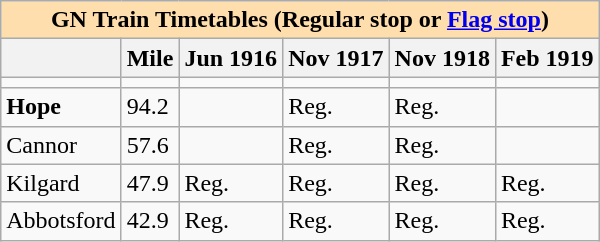<table class="wikitable">
<tr>
<th colspan="7" style="background:#ffdead;">GN Train Timetables (Regular stop or <a href='#'>Flag stop</a>)</th>
</tr>
<tr>
<th></th>
<th>Mile</th>
<th>Jun 1916</th>
<th>Nov 1917</th>
<th>Nov 1918</th>
<th>Feb 1919</th>
</tr>
<tr>
<td></td>
<td></td>
<td></td>
<td></td>
<td></td>
<td></td>
</tr>
<tr>
<td><strong>Hope</strong></td>
<td>94.2</td>
<td></td>
<td>Reg.</td>
<td>Reg.</td>
<td></td>
</tr>
<tr>
<td>Cannor</td>
<td>57.6</td>
<td></td>
<td>Reg.</td>
<td>Reg.</td>
<td></td>
</tr>
<tr>
<td>Kilgard</td>
<td>47.9</td>
<td>Reg.</td>
<td>Reg.</td>
<td>Reg.</td>
<td>Reg.</td>
</tr>
<tr>
<td>Abbotsford</td>
<td>42.9</td>
<td>Reg.</td>
<td>Reg.</td>
<td>Reg.</td>
<td>Reg.</td>
</tr>
</table>
